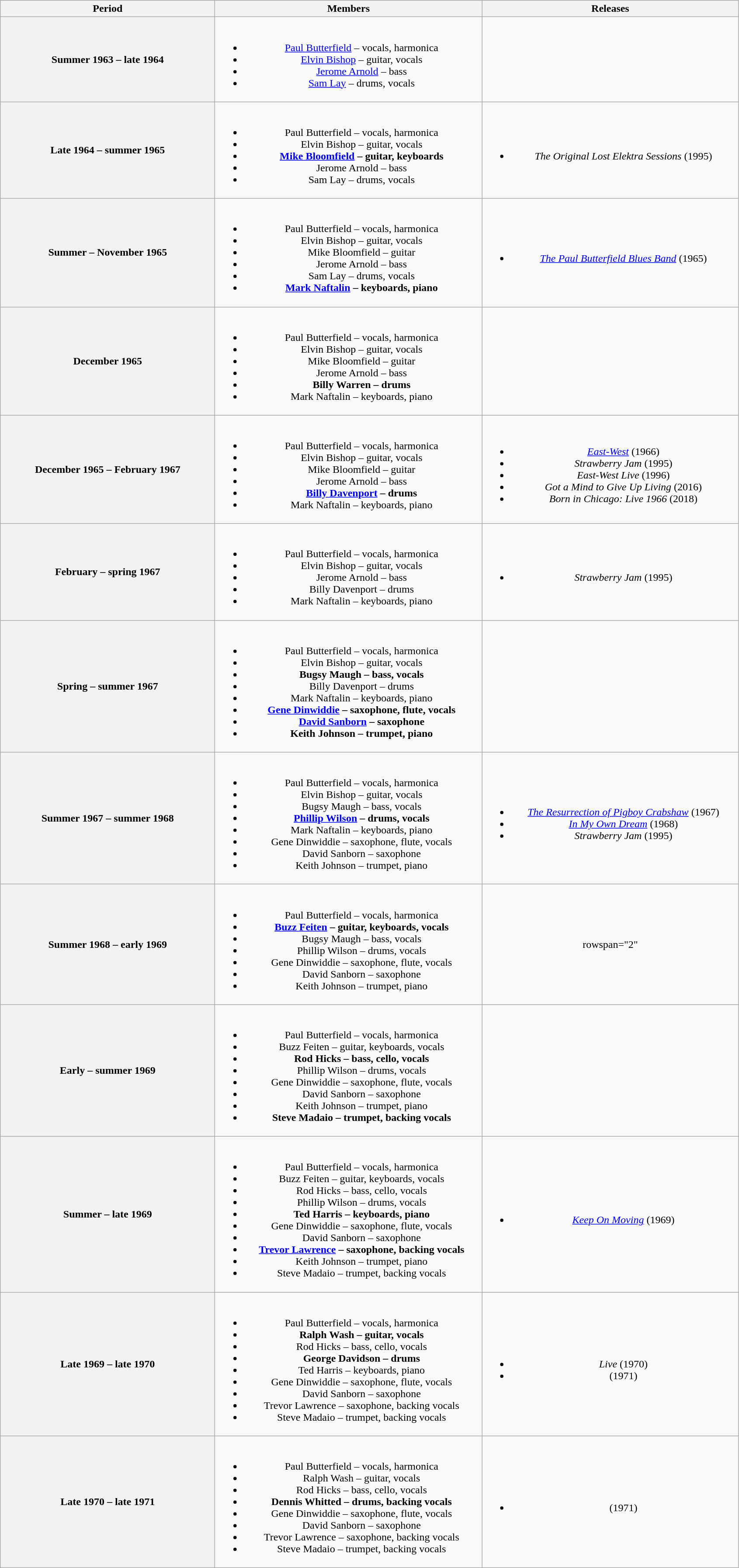<table class="wikitable plainrowheaders" style="text-align:center;">
<tr>
<th scope="col" style="width:20em;">Period</th>
<th scope="col" style="width:25em;">Members</th>
<th scope="col" style="width:24em;">Releases</th>
</tr>
<tr>
<th scope="col">Summer 1963 – late 1964</th>
<td><br><ul><li><a href='#'>Paul Butterfield</a> – vocals, harmonica</li><li><a href='#'>Elvin Bishop</a> – guitar, vocals</li><li><a href='#'>Jerome Arnold</a> – bass</li><li><a href='#'>Sam Lay</a> – drums, vocals</li></ul></td>
<td></td>
</tr>
<tr>
<th scope="col">Late 1964 – summer 1965</th>
<td><br><ul><li>Paul Butterfield – vocals, harmonica</li><li>Elvin Bishop – guitar, vocals</li><li><strong><a href='#'>Mike Bloomfield</a> – guitar, keyboards</strong></li><li>Jerome Arnold – bass</li><li>Sam Lay – drums, vocals</li></ul></td>
<td><br><ul><li><em>The Original Lost Elektra Sessions</em> (1995)</li></ul></td>
</tr>
<tr>
<th scope="col">Summer – November 1965</th>
<td><br><ul><li>Paul Butterfield – vocals, harmonica</li><li>Elvin Bishop – guitar, vocals</li><li>Mike Bloomfield – guitar</li><li>Jerome Arnold – bass</li><li>Sam Lay – drums, vocals</li><li><strong><a href='#'>Mark Naftalin</a> – keyboards, piano</strong></li></ul></td>
<td><br><ul><li><em><a href='#'>The Paul Butterfield Blues Band</a></em> (1965)</li></ul></td>
</tr>
<tr>
<th scope="col">December 1965</th>
<td><br><ul><li>Paul Butterfield – vocals, harmonica</li><li>Elvin Bishop – guitar, vocals</li><li>Mike Bloomfield – guitar</li><li>Jerome Arnold – bass</li><li><strong>Billy Warren – drums</strong></li><li>Mark Naftalin – keyboards, piano</li></ul></td>
<td></td>
</tr>
<tr>
<th scope="col">December 1965 – February 1967</th>
<td><br><ul><li>Paul Butterfield – vocals, harmonica</li><li>Elvin Bishop – guitar, vocals</li><li>Mike Bloomfield – guitar</li><li>Jerome Arnold – bass</li><li><strong><a href='#'>Billy Davenport</a> – drums</strong></li><li>Mark Naftalin – keyboards, piano</li></ul></td>
<td><br><ul><li><em><a href='#'>East-West</a></em> (1966)</li><li><em>Strawberry Jam</em> (1995) </li><li><em>East-West Live</em> (1996)</li><li><em>Got a Mind to Give Up Living</em> (2016)</li><li><em>Born in Chicago: Live 1966</em> (2018)</li></ul></td>
</tr>
<tr>
<th scope="col">February – spring 1967</th>
<td><br><ul><li>Paul Butterfield – vocals, harmonica</li><li>Elvin Bishop – guitar, vocals</li><li>Jerome Arnold – bass</li><li>Billy Davenport – drums</li><li>Mark Naftalin – keyboards, piano</li></ul></td>
<td><br><ul><li><em>Strawberry Jam</em> (1995) </li></ul></td>
</tr>
<tr>
<th scope="col">Spring – summer 1967</th>
<td><br><ul><li>Paul Butterfield – vocals, harmonica</li><li>Elvin Bishop – guitar, vocals</li><li><strong>Bugsy Maugh – bass, vocals</strong></li><li>Billy Davenport – drums</li><li>Mark Naftalin – keyboards, piano</li><li><strong><a href='#'>Gene Dinwiddie</a> – saxophone, flute, vocals</strong></li><li><strong><a href='#'>David Sanborn</a> – saxophone</strong></li><li><strong>Keith Johnson – trumpet, piano</strong></li></ul></td>
<td></td>
</tr>
<tr>
<th scope="col">Summer 1967 – summer 1968</th>
<td><br><ul><li>Paul Butterfield – vocals, harmonica</li><li>Elvin Bishop – guitar, vocals</li><li>Bugsy Maugh – bass, vocals</li><li><strong><a href='#'>Phillip Wilson</a> – drums, vocals</strong></li><li>Mark Naftalin – keyboards, piano</li><li>Gene Dinwiddie – saxophone, flute, vocals</li><li>David Sanborn – saxophone</li><li>Keith Johnson – trumpet, piano</li></ul></td>
<td><br><ul><li><em><a href='#'>The Resurrection of Pigboy Crabshaw</a></em> (1967)</li><li><em><a href='#'>In My Own Dream</a></em> (1968)</li><li><em>Strawberry Jam</em> (1995) </li></ul></td>
</tr>
<tr>
<th scope="col">Summer 1968 – early 1969</th>
<td><br><ul><li>Paul Butterfield – vocals, harmonica</li><li><strong><a href='#'>Buzz Feiten</a> – guitar, keyboards, vocals</strong></li><li>Bugsy Maugh – bass, vocals</li><li>Phillip Wilson – drums, vocals</li><li>Gene Dinwiddie – saxophone, flute, vocals</li><li>David Sanborn – saxophone</li><li>Keith Johnson – trumpet, piano</li></ul></td>
<td>rowspan="2" </td>
</tr>
<tr>
<th scope="col">Early – summer 1969</th>
<td><br><ul><li>Paul Butterfield – vocals, harmonica</li><li>Buzz Feiten – guitar, keyboards, vocals</li><li><strong>Rod Hicks – bass, cello, vocals</strong></li><li>Phillip Wilson – drums, vocals</li><li>Gene Dinwiddie – saxophone, flute, vocals</li><li>David Sanborn – saxophone</li><li>Keith Johnson – trumpet, piano</li><li><strong>Steve Madaio – trumpet, backing vocals</strong></li></ul></td>
</tr>
<tr>
<th scope="col">Summer – late 1969</th>
<td><br><ul><li>Paul Butterfield – vocals, harmonica</li><li>Buzz Feiten – guitar, keyboards, vocals</li><li>Rod Hicks – bass, cello, vocals</li><li>Phillip Wilson – drums, vocals</li><li><strong>Ted Harris – keyboards, piano</strong></li><li>Gene Dinwiddie – saxophone, flute, vocals</li><li>David Sanborn – saxophone</li><li><strong><a href='#'>Trevor Lawrence</a> – saxophone, backing vocals</strong></li><li>Keith Johnson – trumpet, piano</li><li>Steve Madaio – trumpet, backing vocals</li></ul></td>
<td><br><ul><li><em><a href='#'>Keep On Moving</a></em> (1969)</li></ul></td>
</tr>
<tr>
<th scope="col">Late 1969 – late 1970</th>
<td><br><ul><li>Paul Butterfield – vocals, harmonica</li><li><strong>Ralph Wash – guitar, vocals</strong></li><li>Rod Hicks – bass, cello, vocals</li><li><strong>George Davidson – drums</strong></li><li>Ted Harris – keyboards, piano</li><li>Gene Dinwiddie – saxophone, flute, vocals</li><li>David Sanborn – saxophone</li><li>Trevor Lawrence – saxophone, backing vocals</li><li>Steve Madaio – trumpet, backing vocals</li></ul></td>
<td><br><ul><li><em>Live</em> (1970)</li><li><em></em> (1971)<br></li></ul></td>
</tr>
<tr>
<th scope="col">Late 1970 – late 1971</th>
<td><br><ul><li>Paul Butterfield – vocals, harmonica</li><li>Ralph Wash – guitar, vocals</li><li>Rod Hicks – bass, cello, vocals</li><li><strong>Dennis Whitted – drums, backing vocals</strong></li><li>Gene Dinwiddie – saxophone, flute, vocals</li><li>David Sanborn – saxophone</li><li>Trevor Lawrence – saxophone, backing vocals</li><li>Steve Madaio – trumpet, backing vocals</li></ul></td>
<td><br><ul><li><em></em> (1971)</li></ul></td>
</tr>
</table>
